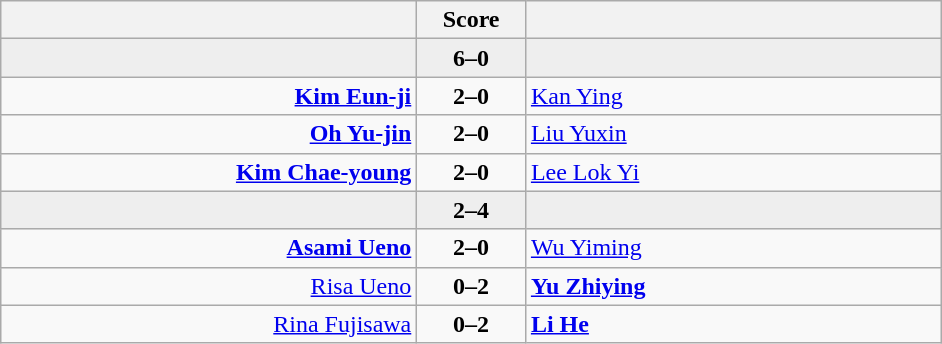<table class="wikitable" style="text-align: center;">
<tr>
<th align="right" width="270"></th>
<th width="65">Score</th>
<th align="left" width="270"></th>
</tr>
<tr bgcolor=eeeeee>
<td align=right><strong></strong></td>
<td align=center><strong>6–0</strong></td>
<td align=left></td>
</tr>
<tr>
<td align=right><strong><a href='#'>Kim Eun-ji</a></strong></td>
<td align=center><strong>2–0</strong></td>
<td align=left><a href='#'>Kan Ying</a></td>
</tr>
<tr>
<td align=right><strong><a href='#'>Oh Yu-jin</a></strong></td>
<td align=center><strong>2–0</strong></td>
<td align=left><a href='#'>Liu Yuxin</a></td>
</tr>
<tr>
<td align=right><strong><a href='#'>Kim Chae-young</a></strong></td>
<td align=center><strong>2–0</strong></td>
<td align=left><a href='#'>Lee Lok Yi</a></td>
</tr>
<tr bgcolor=eeeeee>
<td align=right></td>
<td align=center><strong>2–4</strong></td>
<td align=left><strong></strong></td>
</tr>
<tr>
<td align=right><strong><a href='#'>Asami Ueno</a></strong></td>
<td align=center><strong>2–0</strong></td>
<td align=left><a href='#'>Wu Yiming</a></td>
</tr>
<tr>
<td align=right><a href='#'>Risa Ueno</a></td>
<td align=center><strong>0–2</strong></td>
<td align=left><strong><a href='#'>Yu Zhiying</a></strong></td>
</tr>
<tr>
<td align=right><a href='#'>Rina Fujisawa</a></td>
<td align=center><strong>0–2</strong></td>
<td align=left><strong><a href='#'>Li He</a></strong></td>
</tr>
</table>
